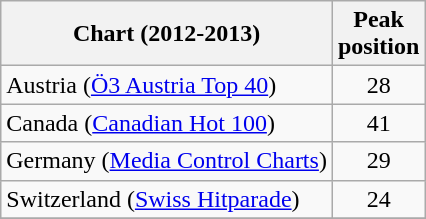<table class="wikitable sortable">
<tr>
<th>Chart (2012-2013)</th>
<th>Peak<br>position</th>
</tr>
<tr>
<td>Austria (<a href='#'>Ö3 Austria Top 40</a>)</td>
<td align="center">28</td>
</tr>
<tr>
<td>Canada (<a href='#'>Canadian Hot 100</a>)</td>
<td align="center">41</td>
</tr>
<tr>
<td>Germany (<a href='#'>Media Control Charts</a>)</td>
<td align="center">29</td>
</tr>
<tr>
<td>Switzerland (<a href='#'>Swiss Hitparade</a>)</td>
<td align="center">24</td>
</tr>
<tr>
</tr>
</table>
